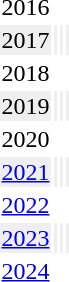<table>
<tr>
<td>2016</td>
<td></td>
<td></td>
<td></td>
</tr>
<tr bgcolor="#EFEFEF">
<td>2017</td>
<td></td>
<td></td>
<td></td>
</tr>
<tr>
<td>2018</td>
<td></td>
<td></td>
<td></td>
</tr>
<tr bgcolor="#EFEFEF">
<td>2019</td>
<td></td>
<td></td>
<td></td>
</tr>
<tr>
<td>2020</td>
<td></td>
<td></td>
<td></td>
</tr>
<tr bgcolor="#EFEFEF">
<td><a href='#'>2021</a><br></td>
<td></td>
<td></td>
<td></td>
</tr>
<tr>
<td><a href='#'>2022</a><br></td>
<td></td>
<td></td>
<td></td>
</tr>
<tr bgcolor="#EFEFEF">
<td><a href='#'>2023</a><br></td>
<td></td>
<td></td>
<td></td>
</tr>
<tr>
<td><a href='#'>2024</a><br></td>
<td></td>
<td></td>
<td></td>
</tr>
</table>
